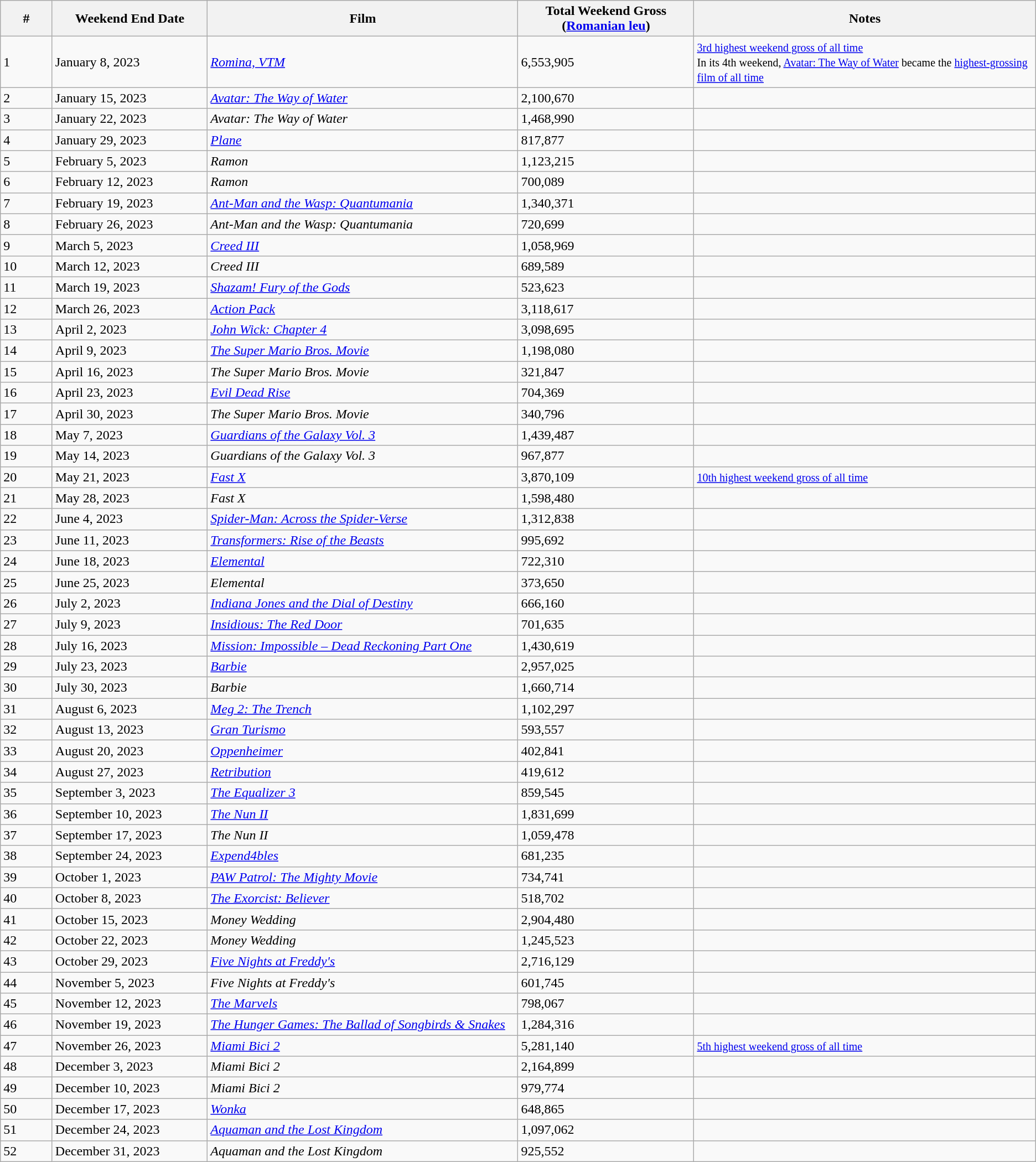<table class="wikitable sortable">
<tr>
<th width="5%">#</th>
<th width="15%">Weekend End Date</th>
<th width="30%">Film</th>
<th width="17%">Total Weekend Gross<br>(<a href='#'>Romanian leu</a>)</th>
<th width="33%">Notes</th>
</tr>
<tr>
<td>1</td>
<td>January 8, 2023</td>
<td><em><a href='#'>Romina, VTM</a></em></td>
<td>6,553,905</td>
<td><small><a href='#'>3rd highest weekend gross of all time</a></small><br><small>In its 4th weekend, <a href='#'>Avatar: The Way of Water</a> became the <a href='#'>highest-grossing film of all time</a></small></td>
</tr>
<tr>
<td>2</td>
<td>January 15, 2023</td>
<td><em><a href='#'>Avatar: The Way of Water</a></em></td>
<td>2,100,670</td>
<td></td>
</tr>
<tr>
<td>3</td>
<td>January 22, 2023</td>
<td><em>Avatar: The Way of Water</em></td>
<td>1,468,990</td>
<td></td>
</tr>
<tr>
<td>4</td>
<td>January 29, 2023</td>
<td><em><a href='#'>Plane</a></em></td>
<td> 817,877</td>
<td></td>
</tr>
<tr>
<td>5</td>
<td>February 5, 2023</td>
<td><em>Ramon</em></td>
<td>1,123,215</td>
<td></td>
</tr>
<tr>
<td>6</td>
<td>February 12, 2023</td>
<td><em>Ramon</em></td>
<td> 700,089</td>
<td></td>
</tr>
<tr>
<td>7</td>
<td>February 19, 2023</td>
<td><em><a href='#'>Ant-Man and the Wasp: Quantumania</a></em></td>
<td>1,340,371</td>
<td></td>
</tr>
<tr>
<td>8</td>
<td>February 26, 2023</td>
<td><em>Ant-Man and the Wasp: Quantumania</em></td>
<td> 720,699</td>
<td></td>
</tr>
<tr>
<td>9</td>
<td>March 5, 2023</td>
<td><em><a href='#'>Creed III</a></em></td>
<td>1,058,969</td>
<td></td>
</tr>
<tr>
<td>10</td>
<td>March 12, 2023</td>
<td><em>Creed III</em></td>
<td> 689,589</td>
<td></td>
</tr>
<tr>
<td>11</td>
<td>March 19, 2023</td>
<td><em><a href='#'>Shazam! Fury of the Gods</a></em></td>
<td> 523,623</td>
<td></td>
</tr>
<tr>
<td>12</td>
<td>March 26, 2023</td>
<td><em><a href='#'>Action Pack</a></em></td>
<td>3,118,617</td>
<td></td>
</tr>
<tr>
<td>13</td>
<td>April 2, 2023</td>
<td><em><a href='#'>John Wick: Chapter 4</a></em></td>
<td>3,098,695</td>
<td></td>
</tr>
<tr>
<td>14</td>
<td>April 9, 2023</td>
<td><em><a href='#'>The Super Mario Bros. Movie</a></em></td>
<td>1,198,080</td>
<td></td>
</tr>
<tr>
<td>15</td>
<td>April 16, 2023</td>
<td><em>The Super Mario Bros. Movie</em></td>
<td> 321,847</td>
<td></td>
</tr>
<tr>
<td>16</td>
<td>April 23, 2023</td>
<td><em><a href='#'>Evil Dead Rise</a></em></td>
<td> 704,369</td>
<td></td>
</tr>
<tr>
<td>17</td>
<td>April 30, 2023</td>
<td><em>The Super Mario Bros. Movie</em></td>
<td> 340,796</td>
<td></td>
</tr>
<tr>
<td>18</td>
<td>May 7, 2023</td>
<td><em><a href='#'>Guardians of the Galaxy Vol. 3</a></em></td>
<td>1,439,487</td>
<td></td>
</tr>
<tr>
<td>19</td>
<td>May 14, 2023</td>
<td><em>Guardians of the Galaxy Vol. 3</em></td>
<td> 967,877</td>
<td></td>
</tr>
<tr>
<td>20</td>
<td>May 21, 2023</td>
<td><em><a href='#'>Fast X</a></em></td>
<td>3,870,109</td>
<td><small><a href='#'>10th highest weekend gross of all time</a></small></td>
</tr>
<tr>
<td>21</td>
<td>May 28, 2023</td>
<td><em>Fast X</em></td>
<td>1,598,480</td>
<td></td>
</tr>
<tr>
<td>22</td>
<td>June 4, 2023</td>
<td><em><a href='#'>Spider-Man: Across the Spider-Verse</a></em></td>
<td>1,312,838</td>
<td></td>
</tr>
<tr>
<td>23</td>
<td>June 11, 2023</td>
<td><em><a href='#'>Transformers: Rise of the Beasts</a></em></td>
<td> 995,692</td>
<td></td>
</tr>
<tr>
<td>24</td>
<td>June 18, 2023</td>
<td><em><a href='#'>Elemental</a></em></td>
<td> 722,310</td>
<td></td>
</tr>
<tr>
<td>25</td>
<td>June 25, 2023</td>
<td><em>Elemental</em></td>
<td> 373,650</td>
<td></td>
</tr>
<tr>
<td>26</td>
<td>July 2, 2023</td>
<td><em><a href='#'>Indiana Jones and the Dial of Destiny</a></em></td>
<td> 666,160</td>
<td></td>
</tr>
<tr>
<td>27</td>
<td>July 9, 2023</td>
<td><em><a href='#'>Insidious: The Red Door</a></em></td>
<td> 701,635</td>
<td></td>
</tr>
<tr>
<td>28</td>
<td>July 16, 2023</td>
<td><em><a href='#'>Mission: Impossible – Dead Reckoning Part One</a></em></td>
<td>1,430,619</td>
<td></td>
</tr>
<tr>
<td>29</td>
<td>July 23, 2023</td>
<td><em><a href='#'>Barbie</a></em></td>
<td>2,957,025</td>
<td></td>
</tr>
<tr>
<td>30</td>
<td>July 30, 2023</td>
<td><em>Barbie</em></td>
<td>1,660,714</td>
<td></td>
</tr>
<tr>
<td>31</td>
<td>August 6, 2023</td>
<td><em><a href='#'>Meg 2: The Trench</a></em></td>
<td>1,102,297</td>
<td></td>
</tr>
<tr>
<td>32</td>
<td>August 13, 2023</td>
<td><em><a href='#'>Gran Turismo</a></em></td>
<td> 593,557</td>
<td></td>
</tr>
<tr>
<td>33</td>
<td>August 20, 2023</td>
<td><em><a href='#'>Oppenheimer</a></em></td>
<td> 402,841</td>
<td></td>
</tr>
<tr ->
<td>34</td>
<td>August 27, 2023</td>
<td><em><a href='#'>Retribution</a></em></td>
<td> 419,612</td>
<td></td>
</tr>
<tr>
<td>35</td>
<td>September 3, 2023</td>
<td><em><a href='#'>The Equalizer 3</a></em></td>
<td> 859,545</td>
<td></td>
</tr>
<tr>
<td>36</td>
<td>September 10, 2023</td>
<td><em><a href='#'>The Nun II</a></em></td>
<td>1,831,699</td>
<td></td>
</tr>
<tr>
<td>37</td>
<td>September 17, 2023</td>
<td><em>The Nun II</em></td>
<td>1,059,478</td>
<td></td>
</tr>
<tr>
<td>38</td>
<td>September 24, 2023</td>
<td><em><a href='#'>Expend4bles</a></em></td>
<td> 681,235</td>
<td></td>
</tr>
<tr>
<td>39</td>
<td>October 1, 2023</td>
<td><em><a href='#'>PAW Patrol: The Mighty Movie</a></em></td>
<td> 734,741</td>
<td></td>
</tr>
<tr>
<td>40</td>
<td>October 8, 2023</td>
<td><em><a href='#'>The Exorcist: Believer</a></em></td>
<td> 518,702</td>
<td></td>
</tr>
<tr>
<td>41</td>
<td>October 15, 2023</td>
<td><em>Money Wedding</em></td>
<td>2,904,480</td>
<td></td>
</tr>
<tr>
<td>42</td>
<td>October 22, 2023</td>
<td><em>Money Wedding</em></td>
<td>1,245,523</td>
<td></td>
</tr>
<tr>
<td>43</td>
<td>October 29, 2023</td>
<td><em><a href='#'>Five Nights at Freddy's</a></em></td>
<td>2,716,129</td>
<td></td>
</tr>
<tr>
<td>44</td>
<td>November 5, 2023</td>
<td><em>Five Nights at Freddy's</em></td>
<td> 601,745</td>
<td></td>
</tr>
<tr>
<td>45</td>
<td>November 12, 2023</td>
<td><em><a href='#'>The Marvels</a></em></td>
<td> 798,067</td>
<td></td>
</tr>
<tr>
<td>46</td>
<td>November 19, 2023</td>
<td><em><a href='#'>The Hunger Games: The Ballad of Songbirds & Snakes</a></em></td>
<td>1,284,316</td>
<td></td>
</tr>
<tr>
<td>47</td>
<td>November 26, 2023</td>
<td><em><a href='#'>Miami Bici 2</a></em></td>
<td>5,281,140</td>
<td><small><a href='#'>5th highest weekend gross of all time</a></small></td>
</tr>
<tr>
<td>48</td>
<td>December 3, 2023</td>
<td><em>Miami Bici 2</em></td>
<td>2,164,899</td>
<td></td>
</tr>
<tr>
<td>49</td>
<td>December 10, 2023</td>
<td><em>Miami Bici 2</em></td>
<td> 979,774</td>
<td></td>
</tr>
<tr>
<td>50</td>
<td>December 17, 2023</td>
<td><em><a href='#'>Wonka</a></em></td>
<td> 648,865</td>
<td></td>
</tr>
<tr>
<td>51</td>
<td>December 24, 2023</td>
<td><em><a href='#'>Aquaman and the Lost Kingdom</a></em></td>
<td>1,097,062</td>
<td></td>
</tr>
<tr>
<td>52</td>
<td>December 31, 2023</td>
<td><em>Aquaman and the Lost Kingdom</em></td>
<td> 925,552</td>
<td></td>
</tr>
</table>
